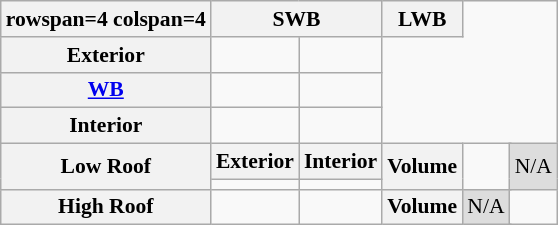<table class="wikitable" style="font-size:90%;text-align:center;">
<tr>
<th>rowspan=4 colspan=4 </th>
<th colspan=2>SWB</th>
<th>LWB</th>
</tr>
<tr>
<th>Exterior</th>
<td></td>
<td></td>
</tr>
<tr>
<th><a href='#'>WB</a></th>
<td></td>
<td></td>
</tr>
<tr>
<th>Interior</th>
<td></td>
<td></td>
</tr>
<tr>
<th rowspan=2>Low Roof</th>
<th>Exterior</th>
<th>Interior</th>
<th rowspan=2>Volume</th>
<td colspan=2 rowspan=2></td>
<td rowspan=2 style="background:#ddd;">N/A</td>
</tr>
<tr>
<td></td>
<td></td>
</tr>
<tr>
<th>High Roof</th>
<td></td>
<td></td>
<th>Volume</th>
<td colspan=2 style="background:#ddd;">N/A</td>
<td></td>
</tr>
</table>
